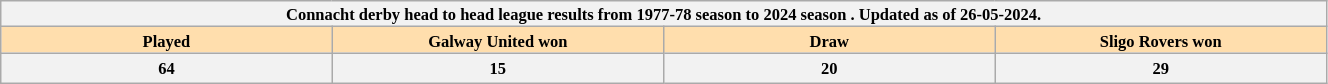<table class="wikitable plainrowheaders" style="border-collapse:collapse; width:70%; text-align:center; font-size: 11px">
<tr>
<th colspan="9" style="font-size:14">Connacht derby head to head league results from 1977-78 season to 2024 season . Updated as of 26-05-2024.</th>
</tr>
<tr>
<th width=70px style="background: #ffdead;">Played</th>
<th width=70px style="background: #ffdead;">Galway United won</th>
<th width=70px style="background: #ffdead;">Draw</th>
<th width=70px style="background: #ffdead;">Sligo Rovers won</th>
</tr>
<tr style="height: 20px;">
<th width=70px>64</th>
<th width=70px>15</th>
<th width=70px>20</th>
<th width=70px>29</th>
</tr>
</table>
